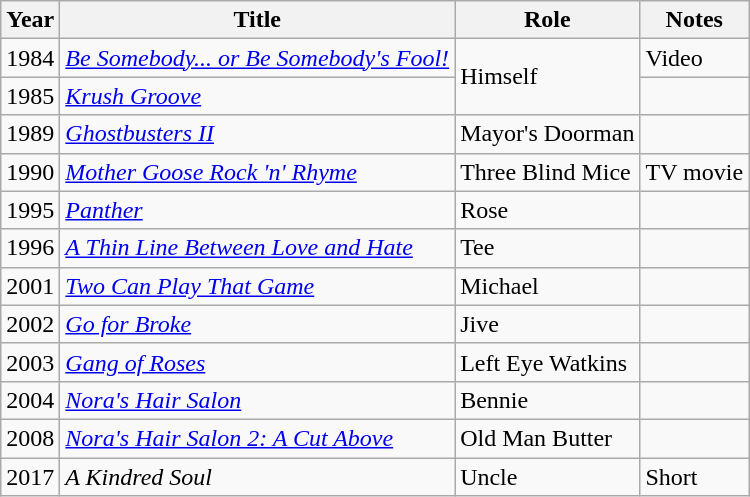<table class="wikitable sortable">
<tr>
<th>Year</th>
<th>Title</th>
<th>Role</th>
<th>Notes</th>
</tr>
<tr>
<td>1984</td>
<td><em><a href='#'>Be Somebody... or Be Somebody's Fool!</a></em></td>
<td rowspan="2">Himself</td>
<td>Video</td>
</tr>
<tr>
<td>1985</td>
<td><em><a href='#'>Krush Groove</a></em></td>
<td></td>
</tr>
<tr>
<td>1989</td>
<td><em><a href='#'>Ghostbusters II</a></em></td>
<td>Mayor's Doorman</td>
<td></td>
</tr>
<tr>
<td>1990</td>
<td><em><a href='#'>Mother Goose Rock 'n' Rhyme</a></em></td>
<td>Three Blind Mice</td>
<td>TV movie</td>
</tr>
<tr>
<td>1995</td>
<td><em><a href='#'>Panther</a></em></td>
<td>Rose</td>
<td></td>
</tr>
<tr>
<td>1996</td>
<td><em><a href='#'>A Thin Line Between Love and Hate</a></em></td>
<td>Tee</td>
<td></td>
</tr>
<tr>
<td>2001</td>
<td><em><a href='#'>Two Can Play That Game</a></em></td>
<td>Michael</td>
<td></td>
</tr>
<tr>
<td>2002</td>
<td><em><a href='#'>Go for Broke</a></em></td>
<td>Jive</td>
<td></td>
</tr>
<tr>
<td>2003</td>
<td><em><a href='#'>Gang of Roses</a></em></td>
<td>Left Eye Watkins</td>
<td></td>
</tr>
<tr>
<td>2004</td>
<td><em><a href='#'>Nora's Hair Salon</a></em></td>
<td>Bennie</td>
<td></td>
</tr>
<tr>
<td>2008</td>
<td><em><a href='#'>Nora's Hair Salon 2: A Cut Above</a></em></td>
<td>Old Man Butter</td>
<td></td>
</tr>
<tr>
<td>2017</td>
<td><em>A Kindred Soul</em></td>
<td>Uncle</td>
<td>Short</td>
</tr>
</table>
